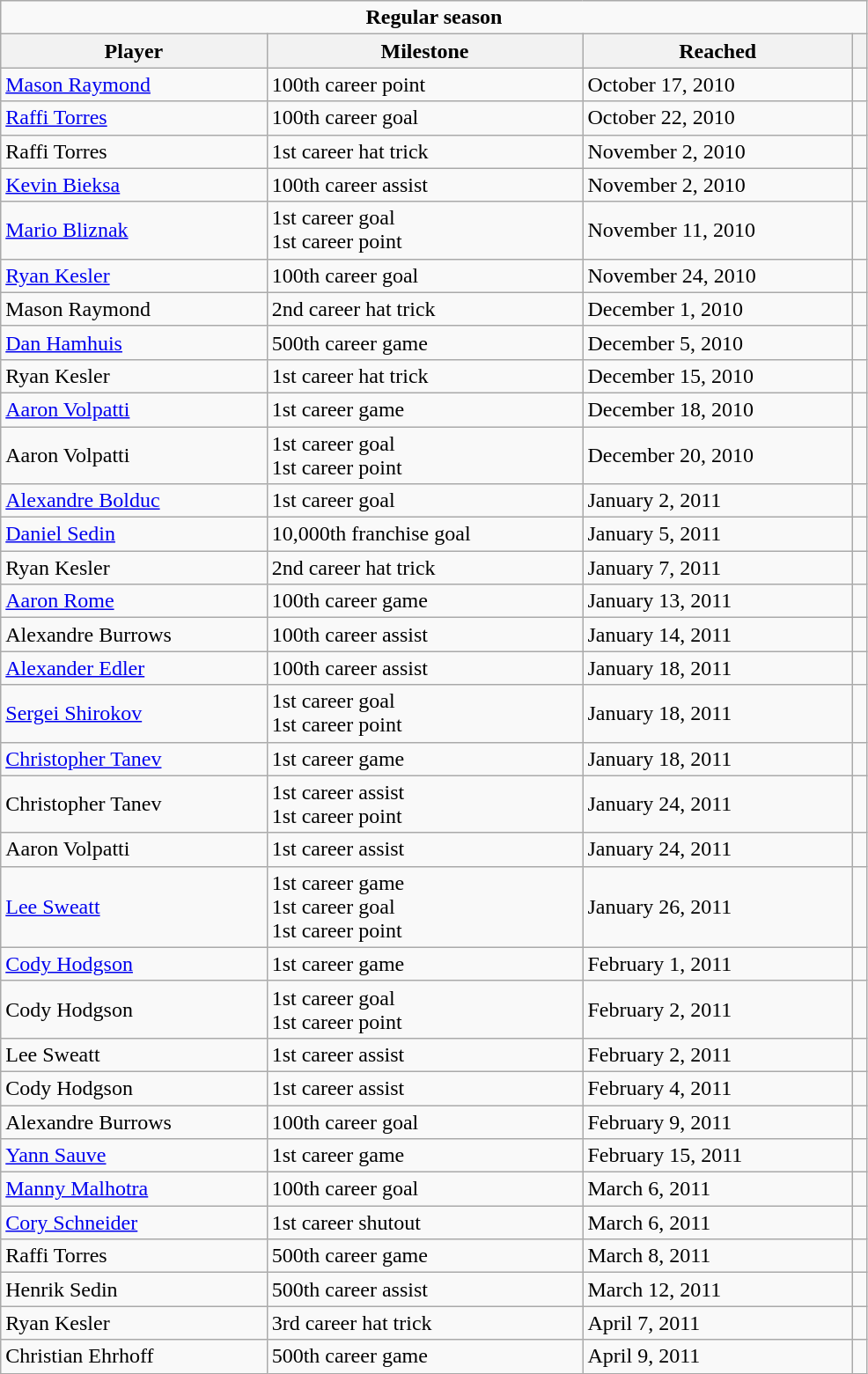<table class="wikitable" width="52%">
<tr>
<td colspan="10" align="center"><strong>Regular season</strong></td>
</tr>
<tr>
<th>Player</th>
<th>Milestone</th>
<th>Reached</th>
<th></th>
</tr>
<tr>
<td><a href='#'>Mason Raymond</a></td>
<td>100th career point</td>
<td>October 17, 2010</td>
<td></td>
</tr>
<tr>
<td><a href='#'>Raffi Torres</a></td>
<td>100th career goal</td>
<td>October 22, 2010</td>
<td></td>
</tr>
<tr>
<td>Raffi Torres</td>
<td>1st career hat trick</td>
<td>November 2, 2010</td>
<td></td>
</tr>
<tr>
<td><a href='#'>Kevin Bieksa</a></td>
<td>100th career assist</td>
<td>November 2, 2010</td>
<td></td>
</tr>
<tr>
<td><a href='#'>Mario Bliznak</a></td>
<td>1st career goal<br>1st career point</td>
<td>November 11, 2010</td>
<td></td>
</tr>
<tr>
<td><a href='#'>Ryan Kesler</a></td>
<td>100th career goal</td>
<td>November 24, 2010</td>
<td></td>
</tr>
<tr>
<td>Mason Raymond</td>
<td>2nd career hat trick</td>
<td>December 1, 2010</td>
<td></td>
</tr>
<tr>
<td><a href='#'>Dan Hamhuis</a></td>
<td>500th career game</td>
<td>December 5, 2010</td>
<td></td>
</tr>
<tr>
<td>Ryan Kesler</td>
<td>1st career hat trick</td>
<td>December 15, 2010</td>
<td></td>
</tr>
<tr>
<td><a href='#'>Aaron Volpatti</a></td>
<td>1st career game</td>
<td>December 18, 2010</td>
<td></td>
</tr>
<tr>
<td>Aaron Volpatti</td>
<td>1st career goal<br>1st career point</td>
<td>December 20, 2010</td>
<td></td>
</tr>
<tr>
<td><a href='#'>Alexandre Bolduc</a></td>
<td>1st career goal</td>
<td>January 2, 2011</td>
<td></td>
</tr>
<tr>
<td><a href='#'>Daniel Sedin</a></td>
<td>10,000th franchise goal</td>
<td>January 5, 2011</td>
<td></td>
</tr>
<tr>
<td>Ryan Kesler</td>
<td>2nd career hat trick</td>
<td>January 7, 2011</td>
<td></td>
</tr>
<tr>
<td><a href='#'>Aaron Rome</a></td>
<td>100th career game</td>
<td>January 13, 2011</td>
<td></td>
</tr>
<tr>
<td>Alexandre Burrows</td>
<td>100th career assist</td>
<td>January 14, 2011</td>
<td></td>
</tr>
<tr>
<td><a href='#'>Alexander Edler</a></td>
<td>100th career assist</td>
<td>January 18, 2011</td>
<td></td>
</tr>
<tr>
<td><a href='#'>Sergei Shirokov</a></td>
<td>1st career goal<br>1st career point</td>
<td>January 18, 2011</td>
<td></td>
</tr>
<tr>
<td><a href='#'>Christopher Tanev</a></td>
<td>1st career game</td>
<td>January 18, 2011</td>
<td></td>
</tr>
<tr>
<td>Christopher Tanev</td>
<td>1st career assist<br>1st career point</td>
<td>January 24, 2011</td>
<td></td>
</tr>
<tr>
<td>Aaron Volpatti</td>
<td>1st career assist</td>
<td>January 24, 2011</td>
<td></td>
</tr>
<tr>
<td><a href='#'>Lee Sweatt</a></td>
<td>1st career game<br>1st career goal<br>1st career point</td>
<td>January 26, 2011</td>
<td></td>
</tr>
<tr>
<td><a href='#'>Cody Hodgson</a></td>
<td>1st career game</td>
<td>February 1, 2011</td>
<td></td>
</tr>
<tr>
<td>Cody Hodgson</td>
<td>1st career goal<br>1st career point</td>
<td>February 2, 2011</td>
<td></td>
</tr>
<tr>
<td>Lee Sweatt</td>
<td>1st career assist</td>
<td>February 2, 2011</td>
<td></td>
</tr>
<tr>
<td>Cody Hodgson</td>
<td>1st career assist</td>
<td>February 4, 2011</td>
<td></td>
</tr>
<tr>
<td>Alexandre Burrows</td>
<td>100th career goal</td>
<td>February 9, 2011</td>
<td></td>
</tr>
<tr>
<td><a href='#'>Yann Sauve</a></td>
<td>1st career game</td>
<td>February 15, 2011</td>
<td></td>
</tr>
<tr>
<td><a href='#'>Manny Malhotra</a></td>
<td>100th career goal</td>
<td>March 6, 2011</td>
<td></td>
</tr>
<tr>
<td><a href='#'>Cory Schneider</a></td>
<td>1st career shutout</td>
<td>March 6, 2011</td>
<td></td>
</tr>
<tr>
<td>Raffi Torres</td>
<td>500th career game</td>
<td>March 8, 2011</td>
<td></td>
</tr>
<tr>
<td>Henrik Sedin</td>
<td>500th career assist</td>
<td>March 12, 2011</td>
<td></td>
</tr>
<tr>
<td>Ryan Kesler</td>
<td>3rd career hat trick</td>
<td>April 7, 2011</td>
<td></td>
</tr>
<tr>
<td>Christian Ehrhoff</td>
<td>500th career game</td>
<td>April 9, 2011</td>
<td></td>
</tr>
</table>
